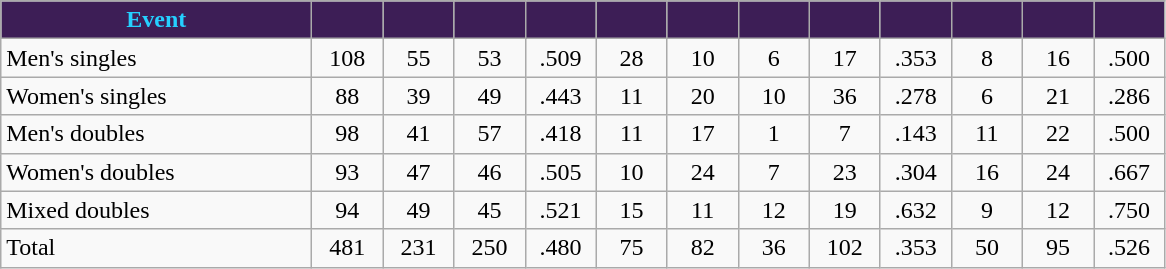<table class="wikitable" style="text-align:center">
<tr>
<th style="background:#3d1e56; color:#25d0ff" width="200px">Event</th>
<th style="background:#3d1e56; color:#25d0ff" width="40px"></th>
<th style="background:#3d1e56; color:#25d0ff" width="40px"></th>
<th style="background:#3d1e56; color:#25d0ff" width="40px"></th>
<th style="background:#3d1e56; color:#25d0ff" width="40px"></th>
<th style="background:#3d1e56; color:#25d0ff" width="40px"></th>
<th style="background:#3d1e56; color:#25d0ff" width="40px"></th>
<th style="background:#3d1e56; color:#25d0ff" width="40px"></th>
<th style="background:#3d1e56; color:#25d0ff" width="40px"></th>
<th style="background:#3d1e56; color:#25d0ff" width="40px"></th>
<th style="background:#3d1e56; color:#25d0ff" width="40px"></th>
<th style="background:#3d1e56; color:#25d0ff" width="40px"></th>
<th style="background:#3d1e56; color:#25d0ff" width="40px"></th>
</tr>
<tr>
<td style="text-align:left">Men's singles</td>
<td>108</td>
<td>55</td>
<td>53</td>
<td>.509</td>
<td>28</td>
<td>10</td>
<td>6</td>
<td>17</td>
<td>.353</td>
<td>8</td>
<td>16</td>
<td>.500</td>
</tr>
<tr>
<td style="text-align:left">Women's singles</td>
<td>88</td>
<td>39</td>
<td>49</td>
<td>.443</td>
<td>11</td>
<td>20</td>
<td>10</td>
<td>36</td>
<td>.278</td>
<td>6</td>
<td>21</td>
<td>.286</td>
</tr>
<tr>
<td style="text-align:left">Men's doubles</td>
<td>98</td>
<td>41</td>
<td>57</td>
<td>.418</td>
<td>11</td>
<td>17</td>
<td>1</td>
<td>7</td>
<td>.143</td>
<td>11</td>
<td>22</td>
<td>.500</td>
</tr>
<tr>
<td style="text-align:left">Women's doubles</td>
<td>93</td>
<td>47</td>
<td>46</td>
<td>.505</td>
<td>10</td>
<td>24</td>
<td>7</td>
<td>23</td>
<td>.304</td>
<td>16</td>
<td>24</td>
<td>.667</td>
</tr>
<tr>
<td style="text-align:left">Mixed doubles</td>
<td>94</td>
<td>49</td>
<td>45</td>
<td>.521</td>
<td>15</td>
<td>11</td>
<td>12</td>
<td>19</td>
<td>.632</td>
<td>9</td>
<td>12</td>
<td>.750</td>
</tr>
<tr>
<td style="text-align:left">Total</td>
<td>481</td>
<td>231</td>
<td>250</td>
<td>.480</td>
<td>75</td>
<td>82</td>
<td>36</td>
<td>102</td>
<td>.353</td>
<td>50</td>
<td>95</td>
<td>.526</td>
</tr>
</table>
